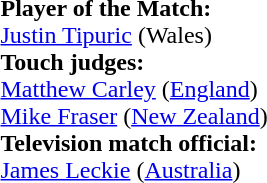<table style="width:100%">
<tr>
<td><br><strong>Player of the Match:</strong>
<br><a href='#'>Justin Tipuric</a> (Wales)<br><strong>Touch judges:</strong>
<br><a href='#'>Matthew Carley</a> (<a href='#'>England</a>)
<br><a href='#'>Mike Fraser</a> (<a href='#'>New Zealand</a>)
<br><strong>Television match official:</strong>
<br><a href='#'>James Leckie</a> (<a href='#'>Australia</a>)</td>
</tr>
</table>
